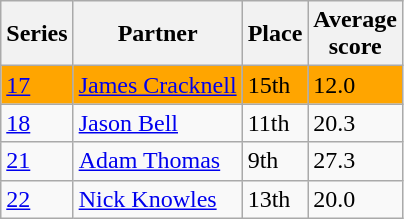<table class="wikitable sortable" text-align:center;">
<tr>
<th>Series</th>
<th>Partner</th>
<th>Place</th>
<th>Average<br>score</th>
</tr>
<tr bgcolor="orange">
<td><a href='#'>17</a></td>
<td><a href='#'>James Cracknell</a></td>
<td>15th</td>
<td>12.0</td>
</tr>
<tr>
<td><a href='#'>18</a></td>
<td><a href='#'>Jason Bell</a></td>
<td>11th</td>
<td>20.3</td>
</tr>
<tr>
<td><a href='#'>21</a></td>
<td><a href='#'>Adam Thomas</a></td>
<td>9th</td>
<td>27.3</td>
</tr>
<tr>
<td><a href='#'>22</a></td>
<td><a href='#'>Nick Knowles</a></td>
<td>13th</td>
<td>20.0</td>
</tr>
</table>
